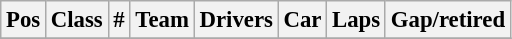<table class="wikitable sortable" style="font-size: 95%;">
<tr>
<th>Pos</th>
<th>Class</th>
<th>#</th>
<th>Team</th>
<th>Drivers</th>
<th>Car</th>
<th>Laps</th>
<th>Gap/retired</th>
</tr>
<tr>
</tr>
</table>
